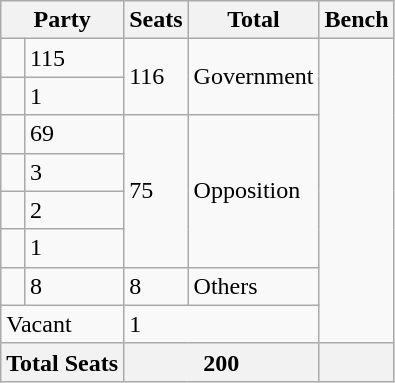<table class="wikitable sortable">
<tr>
<th colspan="2">Party</th>
<th>Seats</th>
<th>Total</th>
<th>Bench</th>
</tr>
<tr>
<td></td>
<td>115</td>
<td rowspan="2">116</td>
<td rowspan="2">Government</td>
</tr>
<tr>
<td></td>
<td>1</td>
</tr>
<tr>
<td></td>
<td>69</td>
<td rowspan=4>75</td>
<td rowspan=4>Opposition</td>
</tr>
<tr>
<td></td>
<td>3</td>
</tr>
<tr>
<td></td>
<td>2</td>
</tr>
<tr>
<td></td>
<td>1</td>
</tr>
<tr>
<td></td>
<td>8</td>
<td>8</td>
<td>Others</td>
</tr>
<tr>
<td colspan="2">Vacant</td>
<td colspan="2">1</td>
</tr>
<tr>
<th colspan="2">Total Seats</th>
<th colspan="2">200</th>
<th></th>
</tr>
</table>
